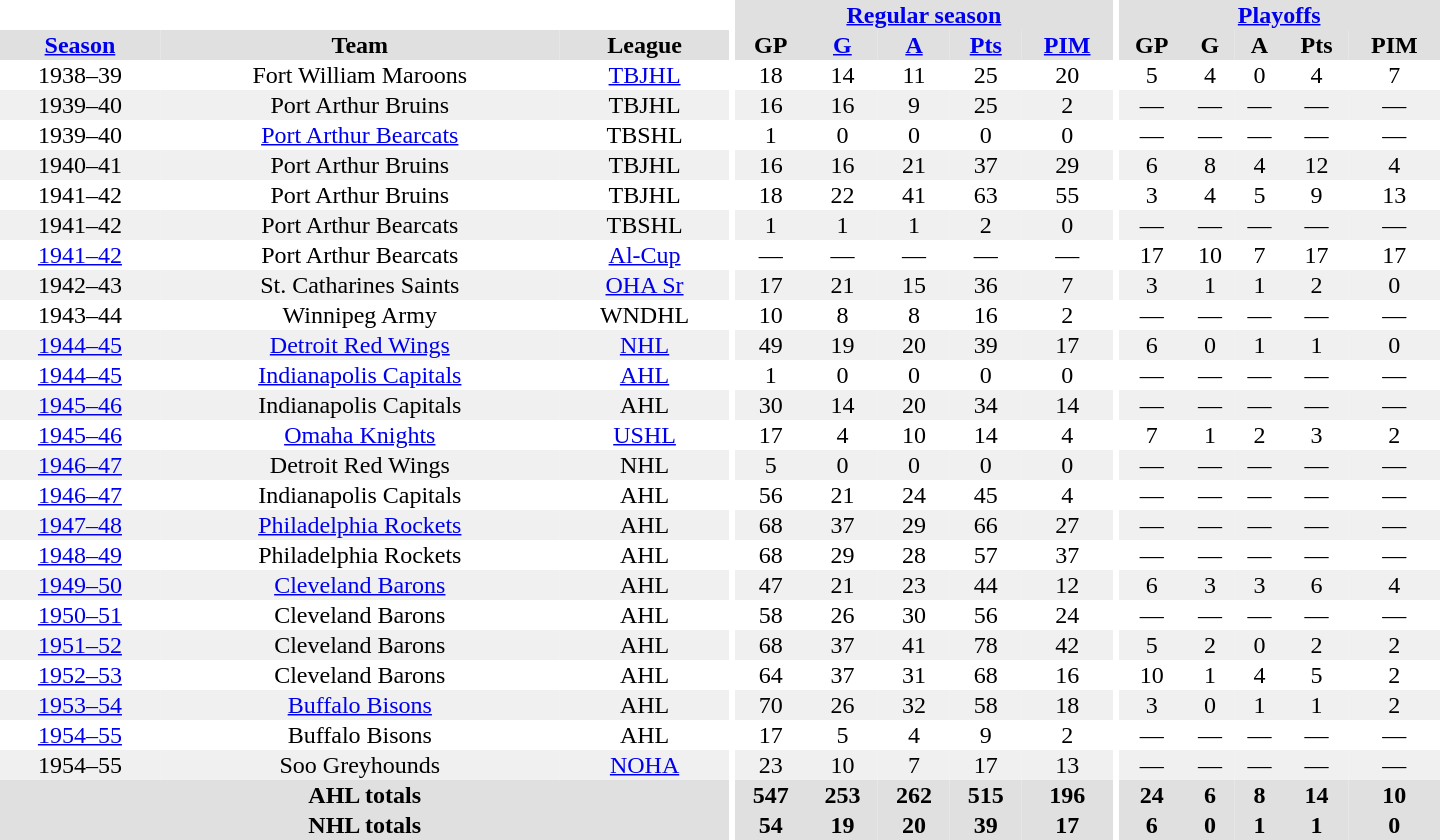<table border="0" cellpadding="1" cellspacing="0" style="text-align:center; width:60em">
<tr bgcolor="#e0e0e0">
<th colspan="3" bgcolor="#ffffff"></th>
<th rowspan="100" bgcolor="#ffffff"></th>
<th colspan="5"><a href='#'>Regular season</a></th>
<th rowspan="100" bgcolor="#ffffff"></th>
<th colspan="5"><a href='#'>Playoffs</a></th>
</tr>
<tr bgcolor="#e0e0e0">
<th><a href='#'>Season</a></th>
<th>Team</th>
<th>League</th>
<th>GP</th>
<th><a href='#'>G</a></th>
<th><a href='#'>A</a></th>
<th><a href='#'>Pts</a></th>
<th><a href='#'>PIM</a></th>
<th>GP</th>
<th>G</th>
<th>A</th>
<th>Pts</th>
<th>PIM</th>
</tr>
<tr>
<td>1938–39</td>
<td>Fort William Maroons</td>
<td><a href='#'>TBJHL</a></td>
<td>18</td>
<td>14</td>
<td>11</td>
<td>25</td>
<td>20</td>
<td>5</td>
<td>4</td>
<td>0</td>
<td>4</td>
<td>7</td>
</tr>
<tr bgcolor="#f0f0f0">
<td>1939–40</td>
<td>Port Arthur Bruins</td>
<td>TBJHL</td>
<td>16</td>
<td>16</td>
<td>9</td>
<td>25</td>
<td>2</td>
<td>—</td>
<td>—</td>
<td>—</td>
<td>—</td>
<td>—</td>
</tr>
<tr>
<td>1939–40</td>
<td><a href='#'>Port Arthur Bearcats</a></td>
<td>TBSHL</td>
<td>1</td>
<td>0</td>
<td>0</td>
<td>0</td>
<td>0</td>
<td>—</td>
<td>—</td>
<td>—</td>
<td>—</td>
<td>—</td>
</tr>
<tr bgcolor="#f0f0f0">
<td>1940–41</td>
<td>Port Arthur Bruins</td>
<td>TBJHL</td>
<td>16</td>
<td>16</td>
<td>21</td>
<td>37</td>
<td>29</td>
<td>6</td>
<td>8</td>
<td>4</td>
<td>12</td>
<td>4</td>
</tr>
<tr>
<td>1941–42</td>
<td>Port Arthur Bruins</td>
<td>TBJHL</td>
<td>18</td>
<td>22</td>
<td>41</td>
<td>63</td>
<td>55</td>
<td>3</td>
<td>4</td>
<td>5</td>
<td>9</td>
<td>13</td>
</tr>
<tr bgcolor="#f0f0f0">
<td>1941–42</td>
<td>Port Arthur Bearcats</td>
<td>TBSHL</td>
<td>1</td>
<td>1</td>
<td>1</td>
<td>2</td>
<td>0</td>
<td>—</td>
<td>—</td>
<td>—</td>
<td>—</td>
<td>—</td>
</tr>
<tr>
<td><a href='#'>1941–42</a></td>
<td>Port Arthur Bearcats</td>
<td><a href='#'>Al-Cup</a></td>
<td>—</td>
<td>—</td>
<td>—</td>
<td>—</td>
<td>—</td>
<td>17</td>
<td>10</td>
<td>7</td>
<td>17</td>
<td>17</td>
</tr>
<tr bgcolor="#f0f0f0">
<td>1942–43</td>
<td>St. Catharines Saints</td>
<td><a href='#'>OHA Sr</a></td>
<td>17</td>
<td>21</td>
<td>15</td>
<td>36</td>
<td>7</td>
<td>3</td>
<td>1</td>
<td>1</td>
<td>2</td>
<td>0</td>
</tr>
<tr>
<td>1943–44</td>
<td>Winnipeg Army</td>
<td>WNDHL</td>
<td>10</td>
<td>8</td>
<td>8</td>
<td>16</td>
<td>2</td>
<td>—</td>
<td>—</td>
<td>—</td>
<td>—</td>
<td>—</td>
</tr>
<tr bgcolor="#f0f0f0">
<td><a href='#'>1944–45</a></td>
<td><a href='#'>Detroit Red Wings</a></td>
<td><a href='#'>NHL</a></td>
<td>49</td>
<td>19</td>
<td>20</td>
<td>39</td>
<td>17</td>
<td>6</td>
<td>0</td>
<td>1</td>
<td>1</td>
<td>0</td>
</tr>
<tr>
<td><a href='#'>1944–45</a></td>
<td><a href='#'>Indianapolis Capitals</a></td>
<td><a href='#'>AHL</a></td>
<td>1</td>
<td>0</td>
<td>0</td>
<td>0</td>
<td>0</td>
<td>—</td>
<td>—</td>
<td>—</td>
<td>—</td>
<td>—</td>
</tr>
<tr bgcolor="#f0f0f0">
<td><a href='#'>1945–46</a></td>
<td>Indianapolis Capitals</td>
<td>AHL</td>
<td>30</td>
<td>14</td>
<td>20</td>
<td>34</td>
<td>14</td>
<td>—</td>
<td>—</td>
<td>—</td>
<td>—</td>
<td>—</td>
</tr>
<tr>
<td><a href='#'>1945–46</a></td>
<td><a href='#'>Omaha Knights</a></td>
<td><a href='#'>USHL</a></td>
<td>17</td>
<td>4</td>
<td>10</td>
<td>14</td>
<td>4</td>
<td>7</td>
<td>1</td>
<td>2</td>
<td>3</td>
<td>2</td>
</tr>
<tr bgcolor="#f0f0f0">
<td><a href='#'>1946–47</a></td>
<td>Detroit Red Wings</td>
<td>NHL</td>
<td>5</td>
<td>0</td>
<td>0</td>
<td>0</td>
<td>0</td>
<td>—</td>
<td>—</td>
<td>—</td>
<td>—</td>
<td>—</td>
</tr>
<tr>
<td><a href='#'>1946–47</a></td>
<td>Indianapolis Capitals</td>
<td>AHL</td>
<td>56</td>
<td>21</td>
<td>24</td>
<td>45</td>
<td>4</td>
<td>—</td>
<td>—</td>
<td>—</td>
<td>—</td>
<td>—</td>
</tr>
<tr bgcolor="#f0f0f0">
<td><a href='#'>1947–48</a></td>
<td><a href='#'>Philadelphia Rockets</a></td>
<td>AHL</td>
<td>68</td>
<td>37</td>
<td>29</td>
<td>66</td>
<td>27</td>
<td>—</td>
<td>—</td>
<td>—</td>
<td>—</td>
<td>—</td>
</tr>
<tr>
<td><a href='#'>1948–49</a></td>
<td>Philadelphia Rockets</td>
<td>AHL</td>
<td>68</td>
<td>29</td>
<td>28</td>
<td>57</td>
<td>37</td>
<td>—</td>
<td>—</td>
<td>—</td>
<td>—</td>
<td>—</td>
</tr>
<tr bgcolor="#f0f0f0">
<td><a href='#'>1949–50</a></td>
<td><a href='#'>Cleveland Barons</a></td>
<td>AHL</td>
<td>47</td>
<td>21</td>
<td>23</td>
<td>44</td>
<td>12</td>
<td>6</td>
<td>3</td>
<td>3</td>
<td>6</td>
<td>4</td>
</tr>
<tr>
<td><a href='#'>1950–51</a></td>
<td>Cleveland Barons</td>
<td>AHL</td>
<td>58</td>
<td>26</td>
<td>30</td>
<td>56</td>
<td>24</td>
<td>—</td>
<td>—</td>
<td>—</td>
<td>—</td>
<td>—</td>
</tr>
<tr bgcolor="#f0f0f0">
<td><a href='#'>1951–52</a></td>
<td>Cleveland Barons</td>
<td>AHL</td>
<td>68</td>
<td>37</td>
<td>41</td>
<td>78</td>
<td>42</td>
<td>5</td>
<td>2</td>
<td>0</td>
<td>2</td>
<td>2</td>
</tr>
<tr>
<td><a href='#'>1952–53</a></td>
<td>Cleveland Barons</td>
<td>AHL</td>
<td>64</td>
<td>37</td>
<td>31</td>
<td>68</td>
<td>16</td>
<td>10</td>
<td>1</td>
<td>4</td>
<td>5</td>
<td>2</td>
</tr>
<tr bgcolor="#f0f0f0">
<td><a href='#'>1953–54</a></td>
<td><a href='#'>Buffalo Bisons</a></td>
<td>AHL</td>
<td>70</td>
<td>26</td>
<td>32</td>
<td>58</td>
<td>18</td>
<td>3</td>
<td>0</td>
<td>1</td>
<td>1</td>
<td>2</td>
</tr>
<tr>
<td><a href='#'>1954–55</a></td>
<td>Buffalo Bisons</td>
<td>AHL</td>
<td>17</td>
<td>5</td>
<td>4</td>
<td>9</td>
<td>2</td>
<td>—</td>
<td>—</td>
<td>—</td>
<td>—</td>
<td>—</td>
</tr>
<tr bgcolor="#f0f0f0">
<td>1954–55</td>
<td>Soo Greyhounds</td>
<td><a href='#'>NOHA</a></td>
<td>23</td>
<td>10</td>
<td>7</td>
<td>17</td>
<td>13</td>
<td>—</td>
<td>—</td>
<td>—</td>
<td>—</td>
<td>—</td>
</tr>
<tr bgcolor="#e0e0e0">
<th colspan="3">AHL totals</th>
<th>547</th>
<th>253</th>
<th>262</th>
<th>515</th>
<th>196</th>
<th>24</th>
<th>6</th>
<th>8</th>
<th>14</th>
<th>10</th>
</tr>
<tr bgcolor="#e0e0e0">
<th colspan="3">NHL totals</th>
<th>54</th>
<th>19</th>
<th>20</th>
<th>39</th>
<th>17</th>
<th>6</th>
<th>0</th>
<th>1</th>
<th>1</th>
<th>0</th>
</tr>
</table>
